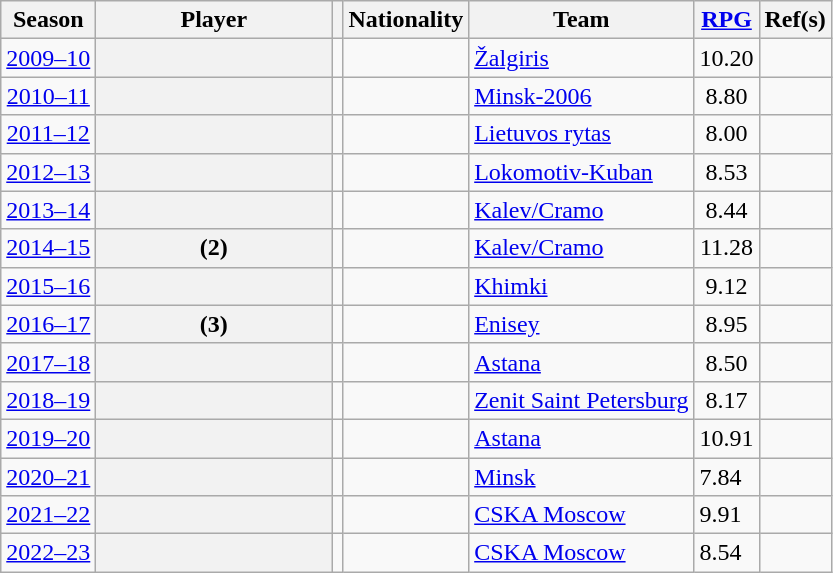<table class="wikitable plainrowheaders sortable" summary="Season (sortable), Player (sortable), Position (sortable), Team (sortable), Game played (sortable), Field goals made (sortable), 3-point field goals made (sortable), Free throws made (sortable), Total points (sortable), Points per game (sortable) and References">
<tr>
<th scope="col">Season</th>
<th scope="col" width=150>Player</th>
<th scope="col"></th>
<th scope="col">Nationality</th>
<th scope="col">Team</th>
<th scope="col"><a href='#'>RPG</a></th>
<th scope="col" class="unsortable">Ref(s)</th>
</tr>
<tr>
<td style="text-align:center;"><a href='#'>2009–10</a></td>
<th scope=row></th>
<td style="text-align:center;"></td>
<td></td>
<td><a href='#'>Žalgiris</a></td>
<td align=center>10.20</td>
<td align=center></td>
</tr>
<tr>
<td style="text-align:center;"><a href='#'>2010–11</a></td>
<th scope=row></th>
<td style="text-align:center;"></td>
<td></td>
<td><a href='#'>Minsk-2006</a></td>
<td align=center>8.80</td>
<td align=center></td>
</tr>
<tr>
<td style="text-align:center;"><a href='#'>2011–12</a></td>
<th scope=row></th>
<td style="text-align:center;"></td>
<td></td>
<td><a href='#'>Lietuvos rytas</a></td>
<td align=center>8.00</td>
<td align=center></td>
</tr>
<tr>
<td style="text-align:center;"><a href='#'>2012–13</a></td>
<th scope=row></th>
<td style="text-align:center;"></td>
<td></td>
<td><a href='#'>Lokomotiv-Kuban</a></td>
<td align=center>8.53</td>
<td align=center></td>
</tr>
<tr>
<td style="text-align:center;"><a href='#'>2013–14</a></td>
<th scope=row></th>
<td style="text-align:center;"></td>
<td></td>
<td><a href='#'>Kalev/Cramo</a></td>
<td align=center>8.44</td>
<td align=center></td>
</tr>
<tr>
<td style="text-align:center;"><a href='#'>2014–15</a></td>
<th scope=row> (2)</th>
<td style="text-align:center;"></td>
<td></td>
<td><a href='#'>Kalev/Cramo</a></td>
<td align=center>11.28</td>
<td align=center></td>
</tr>
<tr>
<td style="text-align:center;"><a href='#'>2015–16</a></td>
<th scope=row></th>
<td style="text-align:center;"></td>
<td></td>
<td><a href='#'>Khimki</a></td>
<td align=center>9.12</td>
<td align=center></td>
</tr>
<tr>
<td style="text-align:center;"><a href='#'>2016–17</a></td>
<th scope=row> (3)</th>
<td style="text-align:center;"></td>
<td></td>
<td><a href='#'>Enisey</a></td>
<td align=center>8.95</td>
<td align=center></td>
</tr>
<tr>
<td style="text-align:center;"><a href='#'>2017–18</a></td>
<th scope=row></th>
<td style="text-align:center;"></td>
<td></td>
<td><a href='#'>Astana</a></td>
<td align=center>8.50</td>
<td align=center></td>
</tr>
<tr>
<td style="text-align:center;"><a href='#'>2018–19</a></td>
<th scope=row></th>
<td style="text-align:center;"></td>
<td></td>
<td><a href='#'>Zenit Saint Petersburg</a></td>
<td align=center>8.17</td>
<td align=center></td>
</tr>
<tr>
<td><a href='#'>2019–20</a></td>
<th scope=row></th>
<td style="text-align:center;"></td>
<td></td>
<td><a href='#'>Astana</a></td>
<td>10.91</td>
<td></td>
</tr>
<tr>
<td><a href='#'>2020–21</a></td>
<th scope=row></th>
<td style="text-align:center;"></td>
<td></td>
<td><a href='#'>Minsk</a></td>
<td>7.84</td>
<td></td>
</tr>
<tr>
<td><a href='#'>2021–22</a></td>
<th scope=row></th>
<td style="text-align:center;"></td>
<td></td>
<td><a href='#'>CSKA Moscow</a></td>
<td>9.91</td>
<td></td>
</tr>
<tr>
<td><a href='#'>2022–23</a></td>
<th scope=row></th>
<td style="text-align:center;"></td>
<td></td>
<td><a href='#'>CSKA Moscow</a></td>
<td>8.54</td>
<td></td>
</tr>
</table>
